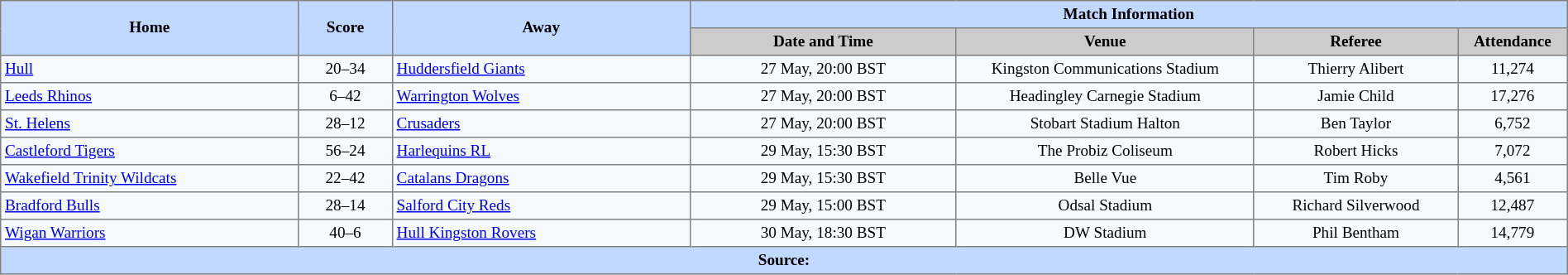<table border="1" cellpadding="3" cellspacing="0" style="border-collapse:collapse; font-size:80%; text-align:center; width:100%;">
<tr style="background:#c1d8ff;">
<th rowspan="2" style="width:19%;">Home</th>
<th rowspan="2" style="width:6%;">Score</th>
<th rowspan="2" style="width:19%;">Away</th>
<th colspan=6>Match Information</th>
</tr>
<tr style="background:#ccc;">
<th width=17%>Date and Time</th>
<th width=19%>Venue</th>
<th width=13%>Referee</th>
<th width=7%>Attendance</th>
</tr>
<tr style="background:#f5faff;">
<td align=left> <a href='#'>Hull</a></td>
<td>20–34</td>
<td align=left> <a href='#'>Huddersfield Giants</a></td>
<td>27 May, 20:00 BST</td>
<td>Kingston Communications Stadium</td>
<td>Thierry Alibert</td>
<td>11,274</td>
</tr>
<tr style="background:#f5faff;">
<td align=left> <a href='#'>Leeds Rhinos</a></td>
<td>6–42</td>
<td align=left> <a href='#'>Warrington Wolves</a></td>
<td>27 May, 20:00 BST</td>
<td>Headingley Carnegie Stadium</td>
<td>Jamie Child</td>
<td>17,276</td>
</tr>
<tr style="background:#f5faff;">
<td align=left> <a href='#'>St. Helens</a></td>
<td>28–12</td>
<td align=left> <a href='#'>Crusaders</a></td>
<td>27 May, 20:00 BST</td>
<td>Stobart Stadium Halton</td>
<td>Ben Taylor</td>
<td>6,752</td>
</tr>
<tr style="background:#f5faff;">
<td align=left> <a href='#'>Castleford Tigers</a></td>
<td>56–24</td>
<td align=left> <a href='#'>Harlequins RL</a></td>
<td>29 May, 15:30 BST</td>
<td>The Probiz Coliseum</td>
<td>Robert Hicks</td>
<td>7,072</td>
</tr>
<tr style="background:#f5faff;">
<td align=left> <a href='#'>Wakefield Trinity Wildcats</a></td>
<td>22–42</td>
<td align=left> <a href='#'>Catalans Dragons</a></td>
<td>29 May, 15:30 BST</td>
<td>Belle Vue</td>
<td>Tim Roby</td>
<td>4,561</td>
</tr>
<tr style="background:#f5faff;">
<td align=left> <a href='#'>Bradford Bulls</a></td>
<td>28–14</td>
<td align=left> <a href='#'>Salford City Reds</a></td>
<td>29 May, 15:00 BST</td>
<td>Odsal Stadium</td>
<td>Richard Silverwood</td>
<td>12,487</td>
</tr>
<tr style="background:#f5faff;">
<td align=left> <a href='#'>Wigan Warriors</a></td>
<td>40–6</td>
<td align=left> <a href='#'>Hull Kingston Rovers</a></td>
<td>30 May, 18:30 BST</td>
<td>DW Stadium</td>
<td>Phil Bentham</td>
<td>14,779</td>
</tr>
<tr style="background:#c1d8ff;">
<th colspan=12>Source:</th>
</tr>
</table>
